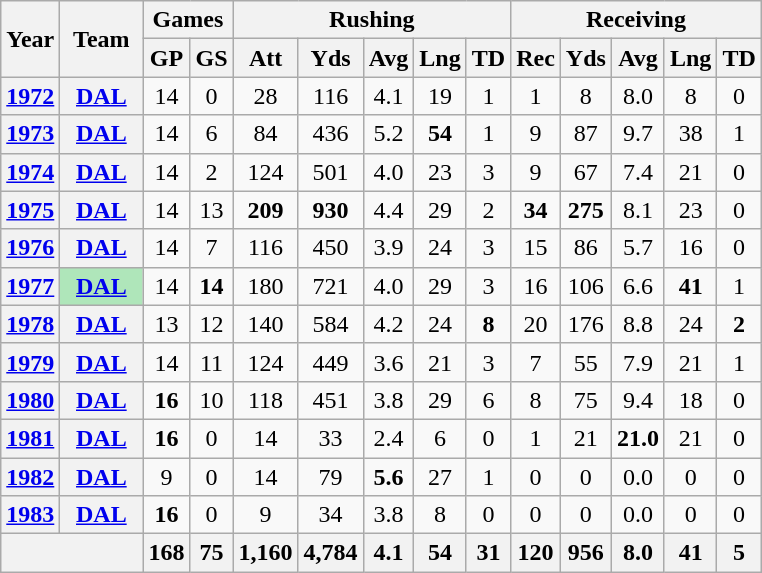<table class="wikitable" style="text-align:center;">
<tr>
<th rowspan="2">Year</th>
<th rowspan="2">Team</th>
<th colspan="2">Games</th>
<th colspan="5">Rushing</th>
<th colspan="5">Receiving</th>
</tr>
<tr>
<th>GP</th>
<th>GS</th>
<th>Att</th>
<th>Yds</th>
<th>Avg</th>
<th>Lng</th>
<th>TD</th>
<th>Rec</th>
<th>Yds</th>
<th>Avg</th>
<th>Lng</th>
<th>TD</th>
</tr>
<tr>
<th><a href='#'>1972</a></th>
<th><a href='#'>DAL</a></th>
<td>14</td>
<td>0</td>
<td>28</td>
<td>116</td>
<td>4.1</td>
<td>19</td>
<td>1</td>
<td>1</td>
<td>8</td>
<td>8.0</td>
<td>8</td>
<td>0</td>
</tr>
<tr>
<th><a href='#'>1973</a></th>
<th><a href='#'>DAL</a></th>
<td>14</td>
<td>6</td>
<td>84</td>
<td>436</td>
<td>5.2</td>
<td><strong>54</strong></td>
<td>1</td>
<td>9</td>
<td>87</td>
<td>9.7</td>
<td>38</td>
<td>1</td>
</tr>
<tr>
<th><a href='#'>1974</a></th>
<th><a href='#'>DAL</a></th>
<td>14</td>
<td>2</td>
<td>124</td>
<td>501</td>
<td>4.0</td>
<td>23</td>
<td>3</td>
<td>9</td>
<td>67</td>
<td>7.4</td>
<td>21</td>
<td>0</td>
</tr>
<tr>
<th><a href='#'>1975</a></th>
<th><a href='#'>DAL</a></th>
<td>14</td>
<td>13</td>
<td><strong>209</strong></td>
<td><strong>930</strong></td>
<td>4.4</td>
<td>29</td>
<td>2</td>
<td><strong>34</strong></td>
<td><strong>275</strong></td>
<td>8.1</td>
<td>23</td>
<td>0</td>
</tr>
<tr>
<th><a href='#'>1976</a></th>
<th><a href='#'>DAL</a></th>
<td>14</td>
<td>7</td>
<td>116</td>
<td>450</td>
<td>3.9</td>
<td>24</td>
<td>3</td>
<td>15</td>
<td>86</td>
<td>5.7</td>
<td>16</td>
<td>0</td>
</tr>
<tr>
<th><a href='#'>1977</a></th>
<th style="background:#afe6ba; width:3em;"><a href='#'>DAL</a></th>
<td>14</td>
<td><strong>14</strong></td>
<td>180</td>
<td>721</td>
<td>4.0</td>
<td>29</td>
<td>3</td>
<td>16</td>
<td>106</td>
<td>6.6</td>
<td><strong>41</strong></td>
<td>1</td>
</tr>
<tr>
<th><a href='#'>1978</a></th>
<th><a href='#'>DAL</a></th>
<td>13</td>
<td>12</td>
<td>140</td>
<td>584</td>
<td>4.2</td>
<td>24</td>
<td><strong>8</strong></td>
<td>20</td>
<td>176</td>
<td>8.8</td>
<td>24</td>
<td><strong>2</strong></td>
</tr>
<tr>
<th><a href='#'>1979</a></th>
<th><a href='#'>DAL</a></th>
<td>14</td>
<td>11</td>
<td>124</td>
<td>449</td>
<td>3.6</td>
<td>21</td>
<td>3</td>
<td>7</td>
<td>55</td>
<td>7.9</td>
<td>21</td>
<td>1</td>
</tr>
<tr>
<th><a href='#'>1980</a></th>
<th><a href='#'>DAL</a></th>
<td><strong>16</strong></td>
<td>10</td>
<td>118</td>
<td>451</td>
<td>3.8</td>
<td>29</td>
<td>6</td>
<td>8</td>
<td>75</td>
<td>9.4</td>
<td>18</td>
<td>0</td>
</tr>
<tr>
<th><a href='#'>1981</a></th>
<th><a href='#'>DAL</a></th>
<td><strong>16</strong></td>
<td>0</td>
<td>14</td>
<td>33</td>
<td>2.4</td>
<td>6</td>
<td>0</td>
<td>1</td>
<td>21</td>
<td><strong>21.0</strong></td>
<td>21</td>
<td>0</td>
</tr>
<tr>
<th><a href='#'>1982</a></th>
<th><a href='#'>DAL</a></th>
<td>9</td>
<td>0</td>
<td>14</td>
<td>79</td>
<td><strong>5.6</strong></td>
<td>27</td>
<td>1</td>
<td>0</td>
<td>0</td>
<td>0.0</td>
<td>0</td>
<td>0</td>
</tr>
<tr>
<th><a href='#'>1983</a></th>
<th><a href='#'>DAL</a></th>
<td><strong>16</strong></td>
<td>0</td>
<td>9</td>
<td>34</td>
<td>3.8</td>
<td>8</td>
<td>0</td>
<td>0</td>
<td>0</td>
<td>0.0</td>
<td>0</td>
<td>0</td>
</tr>
<tr>
<th colspan="2"></th>
<th>168</th>
<th>75</th>
<th>1,160</th>
<th>4,784</th>
<th>4.1</th>
<th>54</th>
<th>31</th>
<th>120</th>
<th>956</th>
<th>8.0</th>
<th>41</th>
<th>5</th>
</tr>
</table>
